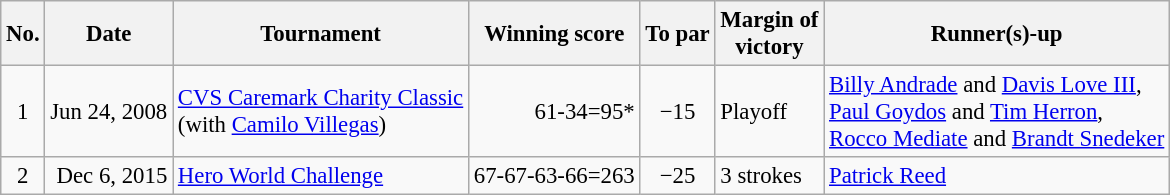<table class="wikitable" style="font-size:95%;">
<tr>
<th>No.</th>
<th>Date</th>
<th>Tournament</th>
<th>Winning score</th>
<th>To par</th>
<th>Margin of<br>victory</th>
<th>Runner(s)-up</th>
</tr>
<tr>
<td align=center>1</td>
<td align=right>Jun 24, 2008</td>
<td><a href='#'>CVS Caremark Charity Classic</a><br>(with  <a href='#'>Camilo Villegas</a>)</td>
<td align=right>61-34=95*</td>
<td align=center>−15</td>
<td>Playoff</td>
<td> <a href='#'>Billy Andrade</a> and  <a href='#'>Davis Love III</a>,<br> <a href='#'>Paul Goydos</a> and  <a href='#'>Tim Herron</a>,<br> <a href='#'>Rocco Mediate</a> and  <a href='#'>Brandt Snedeker</a></td>
</tr>
<tr>
<td align=center>2</td>
<td align=right>Dec 6, 2015</td>
<td><a href='#'>Hero World Challenge</a></td>
<td align=right>67-67-63-66=263</td>
<td align=center>−25</td>
<td>3 strokes</td>
<td> <a href='#'>Patrick Reed</a></td>
</tr>
</table>
